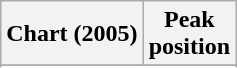<table class="wikitable sortable plainrowheaders" style="text-align:center">
<tr>
<th scope="col">Chart (2005)</th>
<th scope="col">Peak<br> position</th>
</tr>
<tr>
</tr>
<tr>
</tr>
</table>
